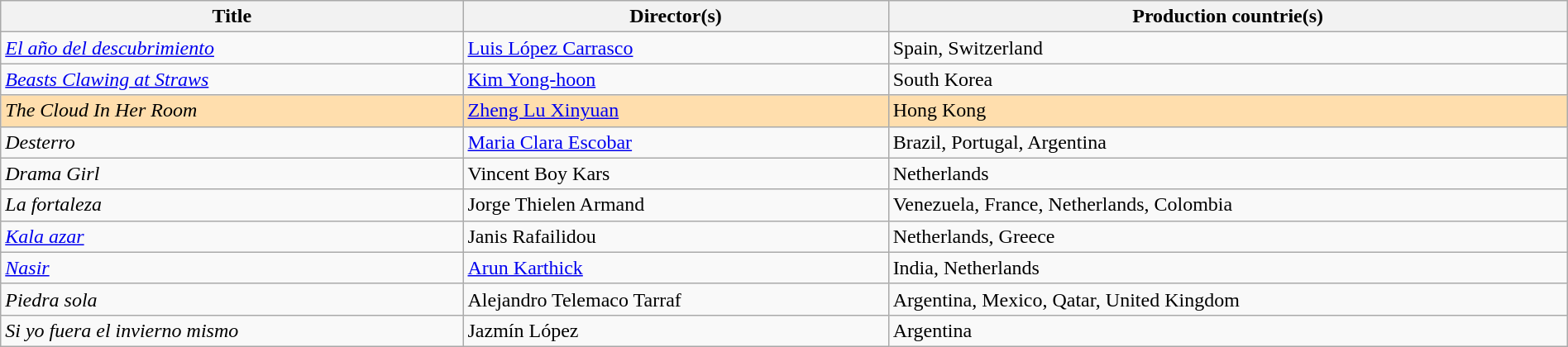<table class="sortable wikitable" style="width:100%; margin-bottom:4px" cellpadding="5">
<tr>
<th scope="col">Title</th>
<th scope="col">Director(s)</th>
<th scope="col">Production countrie(s)</th>
</tr>
<tr>
<td><em><a href='#'>El año del descubrimiento</a></em></td>
<td><a href='#'>Luis López Carrasco</a></td>
<td>Spain, Switzerland</td>
</tr>
<tr>
<td><em><a href='#'>Beasts Clawing at Straws</a></em></td>
<td><a href='#'>Kim Yong-hoon</a></td>
<td>South Korea</td>
</tr>
<tr style="background:#FFDEAD;">
<td><em>The Cloud In Her Room</em></td>
<td><a href='#'>Zheng Lu Xinyuan</a></td>
<td>Hong Kong</td>
</tr>
<tr>
<td><em>Desterro</em></td>
<td><a href='#'>Maria Clara Escobar</a></td>
<td>Brazil, Portugal, Argentina</td>
</tr>
<tr>
<td><em>Drama Girl</em></td>
<td>Vincent Boy Kars</td>
<td>Netherlands</td>
</tr>
<tr>
<td><em>La fortaleza</em></td>
<td>Jorge Thielen Armand</td>
<td>Venezuela, France, Netherlands, Colombia</td>
</tr>
<tr>
<td><em><a href='#'>Kala azar</a></em></td>
<td>Janis Rafailidou</td>
<td>Netherlands, Greece</td>
</tr>
<tr>
<td><em><a href='#'>Nasir</a></em></td>
<td><a href='#'>Arun Karthick</a></td>
<td>India, Netherlands</td>
</tr>
<tr>
<td><em>Piedra sola</em></td>
<td>Alejandro Telemaco Tarraf</td>
<td>Argentina, Mexico, Qatar, United Kingdom</td>
</tr>
<tr>
<td><em>Si yo fuera el invierno mismo</em></td>
<td>Jazmín López</td>
<td>Argentina</td>
</tr>
</table>
